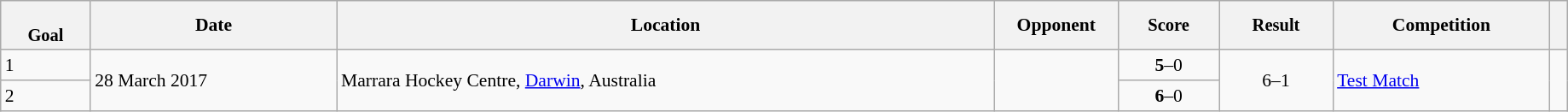<table class="wikitable sortable" style="font-size:90%" width=97%>
<tr>
<th style="font-size:95%;" data-sort-type=number><br>Goal</th>
<th align=center>Date</th>
<th>Location</th>
<th width=90>Opponent</th>
<th data-sort-type="number" style="font-size:95%">Score</th>
<th data-sort-type="number" style="font-size:95%">Result</th>
<th>Competition</th>
<th></th>
</tr>
<tr>
<td>1</td>
<td rowspan=2>28 March 2017</td>
<td rowspan=2>Marrara Hockey Centre, <a href='#'>Darwin</a>, Australia</td>
<td rowspan=2></td>
<td align="center"><strong>5</strong>–0</td>
<td rowspan=2; align="center">6–1</td>
<td rowspan=2><a href='#'>Test Match</a></td>
<td rowspan=2></td>
</tr>
<tr>
<td>2</td>
<td align="center"><strong>6</strong>–0</td>
</tr>
</table>
